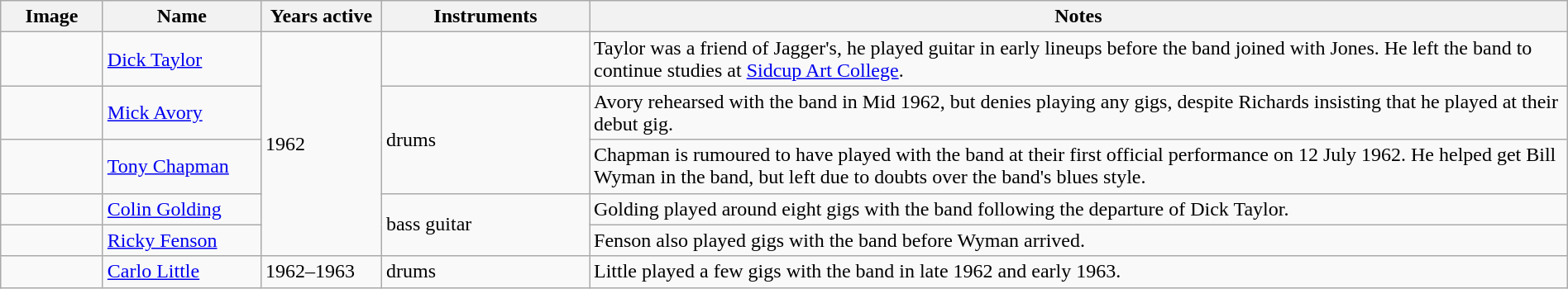<table class="wikitable" width="100%" border="1">
<tr>
<th width="75">Image</th>
<th width="120">Name</th>
<th width="90">Years active</th>
<th width="160">Instruments</th>
<th>Notes</th>
</tr>
<tr>
<td></td>
<td><a href='#'>Dick Taylor</a></td>
<td rowspan="5">1962</td>
<td></td>
<td>Taylor was a friend of Jagger's, he played guitar in early lineups before the band joined with Jones. He left the band to continue studies at <a href='#'>Sidcup Art College</a>.</td>
</tr>
<tr>
<td></td>
<td><a href='#'>Mick Avory</a></td>
<td rowspan="2">drums</td>
<td>Avory rehearsed with the band in Mid 1962, but denies playing any gigs, despite Richards insisting that he played at their debut gig.</td>
</tr>
<tr>
<td></td>
<td><a href='#'>Tony Chapman</a></td>
<td>Chapman is rumoured to have played with the band at their first official performance on 12 July 1962. He helped get Bill Wyman in the band, but left due to doubts over the band's blues style.</td>
</tr>
<tr>
<td></td>
<td><a href='#'>Colin Golding</a></td>
<td rowspan="2">bass guitar</td>
<td>Golding played around eight gigs with the band following the departure of Dick Taylor.</td>
</tr>
<tr>
<td></td>
<td><a href='#'>Ricky Fenson</a></td>
<td>Fenson also played gigs with the band before Wyman arrived.</td>
</tr>
<tr>
<td></td>
<td><a href='#'>Carlo Little</a></td>
<td>1962–1963 </td>
<td>drums</td>
<td>Little played a few gigs with the band in late 1962 and early 1963.</td>
</tr>
</table>
